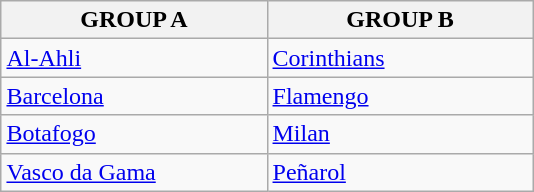<table class="wikitable" style="margin: 1em auto;">
<tr>
<th width="170"><strong>GROUP A</strong></th>
<th width="170"><strong>GROUP B</strong></th>
</tr>
<tr>
<td> <a href='#'>Al-Ahli</a></td>
<td> <a href='#'>Corinthians</a></td>
</tr>
<tr>
<td> <a href='#'>Barcelona</a></td>
<td> <a href='#'>Flamengo</a></td>
</tr>
<tr>
<td> <a href='#'>Botafogo</a></td>
<td> <a href='#'>Milan</a></td>
</tr>
<tr>
<td> <a href='#'>Vasco da Gama</a></td>
<td> <a href='#'>Peñarol</a></td>
</tr>
</table>
